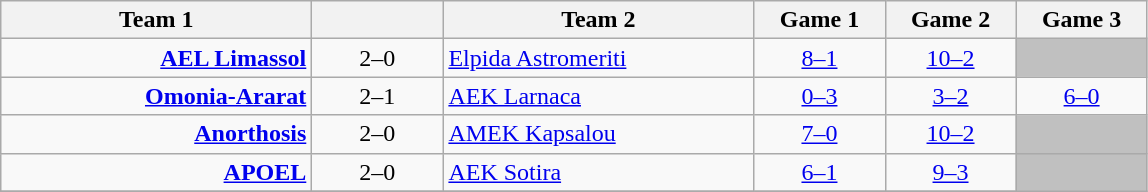<table class=wikitable style="text-align:center">
<tr>
<th width=200>Team 1</th>
<th width=80></th>
<th width=200>Team 2</th>
<th width=80>Game 1</th>
<th width=80>Game 2</th>
<th width=80>Game 3</th>
</tr>
<tr>
<td align=right><strong><a href='#'>AEL Limassol</a></strong></td>
<td>2–0</td>
<td align=left><a href='#'>Elpida Astromeriti</a></td>
<td><a href='#'>8–1</a></td>
<td><a href='#'>10–2</a></td>
<td bgcolor=#C0C0C0></td>
</tr>
<tr>
<td align=right><strong><a href='#'>Omonia-Ararat</a></strong></td>
<td>2–1</td>
<td align=left><a href='#'>AEK Larnaca</a></td>
<td><a href='#'>0–3</a></td>
<td><a href='#'>3–2</a></td>
<td><a href='#'>6–0</a></td>
</tr>
<tr>
<td align=right><strong><a href='#'>Anorthosis</a></strong></td>
<td>2–0</td>
<td align=left><a href='#'>AMEK Kapsalou</a></td>
<td><a href='#'>7–0</a></td>
<td><a href='#'>10–2</a></td>
<td bgcolor=#C0C0C0></td>
</tr>
<tr>
<td align=right><strong><a href='#'>APOEL</a></strong></td>
<td>2–0</td>
<td align=left><a href='#'>AEK Sotira</a></td>
<td><a href='#'>6–1</a></td>
<td><a href='#'>9–3</a></td>
<td bgcolor=#C0C0C0></td>
</tr>
<tr>
</tr>
</table>
